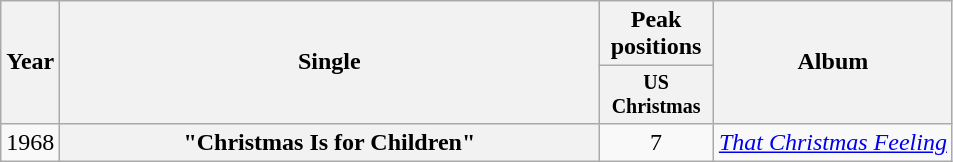<table class="wikitable plainrowheaders" style="text-align:center;">
<tr>
<th rowspan="2">Year</th>
<th rowspan="2" style="width:22em;">Single</th>
<th colspan="1">Peak positions</th>
<th rowspan="2">Album</th>
</tr>
<tr style="font-size:smaller;">
<th width="70">US Christmas</th>
</tr>
<tr>
<td>1968</td>
<th scope="row">"Christmas Is for Children"</th>
<td align="center">7</td>
<td align="left"><em><a href='#'>That Christmas Feeling</a></em></td>
</tr>
</table>
